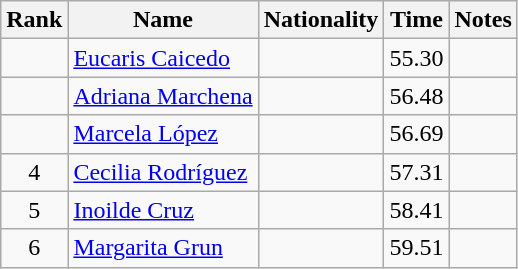<table class="wikitable sortable" style="text-align:center">
<tr>
<th>Rank</th>
<th>Name</th>
<th>Nationality</th>
<th>Time</th>
<th>Notes</th>
</tr>
<tr>
<td></td>
<td align=left><a href='#'>Eucaris Caicedo</a></td>
<td align=left></td>
<td>55.30</td>
<td></td>
</tr>
<tr>
<td></td>
<td align=left><a href='#'>Adriana Marchena</a></td>
<td align=left></td>
<td>56.48</td>
<td></td>
</tr>
<tr>
<td></td>
<td align=left><a href='#'>Marcela López</a></td>
<td align=left></td>
<td>56.69</td>
<td></td>
</tr>
<tr>
<td>4</td>
<td align=left><a href='#'>Cecilia Rodríguez</a></td>
<td align=left></td>
<td>57.31</td>
<td></td>
</tr>
<tr>
<td>5</td>
<td align=left><a href='#'>Inoilde Cruz</a></td>
<td align=left></td>
<td>58.41</td>
<td></td>
</tr>
<tr>
<td>6</td>
<td align=left><a href='#'>Margarita Grun</a></td>
<td align=left></td>
<td>59.51</td>
<td></td>
</tr>
</table>
